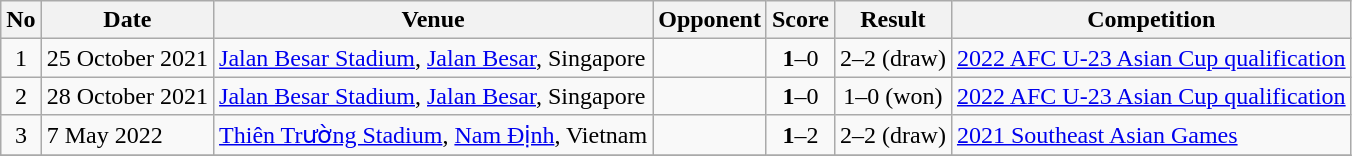<table class="wikitable">
<tr>
<th>No</th>
<th>Date</th>
<th>Venue</th>
<th>Opponent</th>
<th>Score</th>
<th>Result</th>
<th>Competition</th>
</tr>
<tr>
<td align=center>1</td>
<td>25 October 2021</td>
<td><a href='#'>Jalan Besar Stadium</a>, <a href='#'>Jalan Besar</a>, Singapore</td>
<td></td>
<td align=center><strong>1</strong>–0</td>
<td align=center>2–2 (draw)</td>
<td><a href='#'>2022 AFC U-23 Asian Cup qualification</a></td>
</tr>
<tr>
<td align=center>2</td>
<td>28 October 2021</td>
<td><a href='#'>Jalan Besar Stadium</a>, <a href='#'>Jalan Besar</a>, Singapore</td>
<td></td>
<td align=center><strong>1</strong>–0</td>
<td align=center>1–0 (won)</td>
<td><a href='#'>2022 AFC U-23 Asian Cup qualification</a></td>
</tr>
<tr>
<td align=center>3</td>
<td>7 May 2022</td>
<td><a href='#'>Thiên Trường Stadium</a>, <a href='#'>Nam Định</a>, Vietnam</td>
<td></td>
<td align=center><strong>1</strong>–2</td>
<td align=center>2–2 (draw)</td>
<td><a href='#'>2021 Southeast Asian Games</a></td>
</tr>
<tr>
</tr>
</table>
